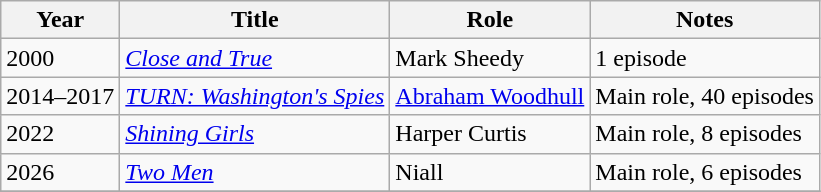<table class="wikitable sortable">
<tr>
<th>Year</th>
<th>Title</th>
<th>Role</th>
<th class="unsortable">Notes</th>
</tr>
<tr>
<td>2000</td>
<td><em><a href='#'>Close and True</a></em></td>
<td>Mark Sheedy</td>
<td>1 episode</td>
</tr>
<tr>
<td>2014–2017</td>
<td><em><a href='#'>TURN: Washington's Spies</a></em></td>
<td><a href='#'>Abraham Woodhull</a></td>
<td>Main role, 40 episodes</td>
</tr>
<tr>
<td>2022</td>
<td><em><a href='#'>Shining Girls</a></em></td>
<td>Harper Curtis</td>
<td>Main role, 8 episodes</td>
</tr>
<tr>
<td>2026</td>
<td><em><a href='#'>Two Men</a></em></td>
<td>Niall</td>
<td>Main role, 6 episodes</td>
</tr>
<tr>
</tr>
</table>
